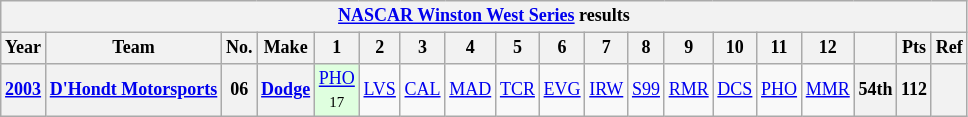<table class="wikitable" style="text-align:center; font-size:75%">
<tr>
<th colspan=23><a href='#'>NASCAR Winston West Series</a> results</th>
</tr>
<tr>
<th>Year</th>
<th>Team</th>
<th>No.</th>
<th>Make</th>
<th>1</th>
<th>2</th>
<th>3</th>
<th>4</th>
<th>5</th>
<th>6</th>
<th>7</th>
<th>8</th>
<th>9</th>
<th>10</th>
<th>11</th>
<th>12</th>
<th></th>
<th>Pts</th>
<th>Ref</th>
</tr>
<tr>
<th><a href='#'>2003</a></th>
<th><a href='#'>D'Hondt Motorsports</a></th>
<th>06</th>
<th><a href='#'>Dodge</a></th>
<td style="background:#DFFFDF;"><a href='#'>PHO</a><br><small>17</small></td>
<td><a href='#'>LVS</a></td>
<td><a href='#'>CAL</a></td>
<td><a href='#'>MAD</a></td>
<td><a href='#'>TCR</a></td>
<td><a href='#'>EVG</a></td>
<td><a href='#'>IRW</a></td>
<td><a href='#'>S99</a></td>
<td><a href='#'>RMR</a></td>
<td><a href='#'>DCS</a></td>
<td><a href='#'>PHO</a></td>
<td><a href='#'>MMR</a></td>
<th>54th</th>
<th>112</th>
<th></th>
</tr>
</table>
